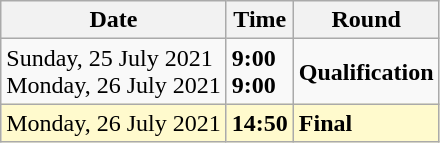<table class="wikitable">
<tr>
<th>Date</th>
<th>Time</th>
<th>Round</th>
</tr>
<tr>
<td>Sunday, 25 July 2021<br>Monday, 26 July 2021</td>
<td><strong>9:00</strong><br><strong>9:00</strong></td>
<td><strong>Qualification</strong></td>
</tr>
<tr style=background:lemonchiffon>
<td>Monday, 26 July 2021</td>
<td><strong>14:50</strong></td>
<td><strong>Final</strong></td>
</tr>
</table>
